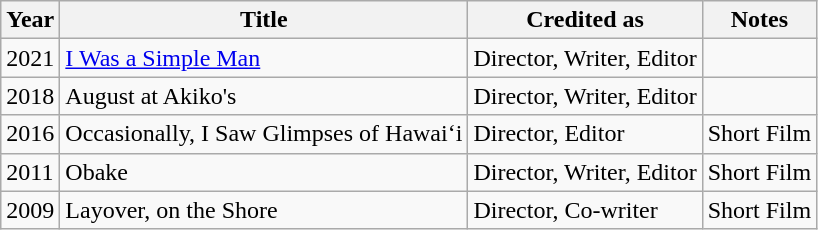<table class="wikitable">
<tr>
<th>Year</th>
<th>Title</th>
<th>Credited as</th>
<th>Notes</th>
</tr>
<tr>
<td>2021</td>
<td><a href='#'>I Was a Simple Man</a></td>
<td>Director, Writer, Editor</td>
<td></td>
</tr>
<tr>
<td>2018</td>
<td>August at Akiko's</td>
<td>Director, Writer, Editor</td>
<td></td>
</tr>
<tr>
<td>2016</td>
<td>Occasionally, I Saw Glimpses of Hawai‘i</td>
<td>Director, Editor</td>
<td>Short Film</td>
</tr>
<tr>
<td>2011</td>
<td>Obake</td>
<td>Director, Writer, Editor</td>
<td>Short Film</td>
</tr>
<tr>
<td>2009</td>
<td>Layover, on the Shore</td>
<td>Director, Co-writer</td>
<td>Short Film</td>
</tr>
</table>
